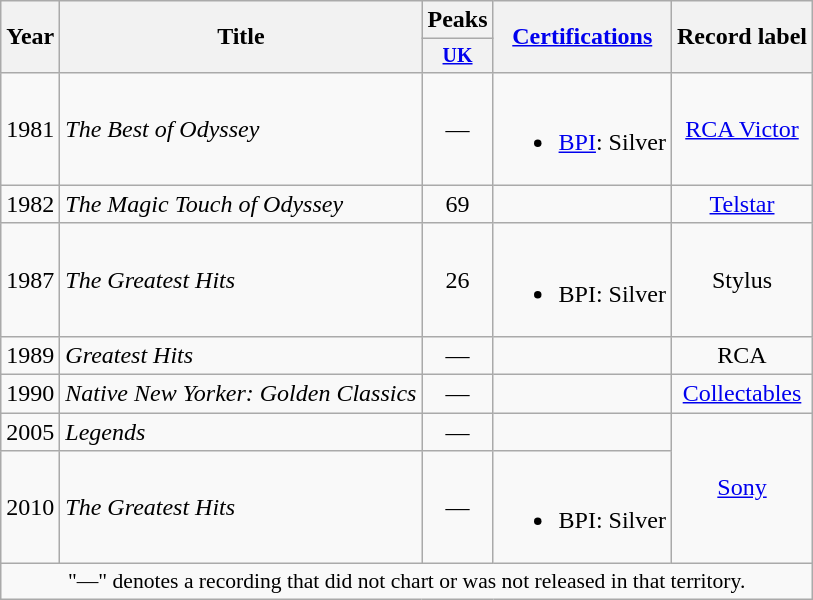<table class="wikitable" style="text-align:center;">
<tr>
<th rowspan="2">Year</th>
<th rowspan="2">Title</th>
<th colspan="1">Peaks</th>
<th rowspan="2"><a href='#'>Certifications</a></th>
<th rowspan="2">Record label</th>
</tr>
<tr style="font-size:smaller;">
<th width="35"><a href='#'>UK</a><br></th>
</tr>
<tr>
<td>1981</td>
<td align="left"><em>The Best of Odyssey</em></td>
<td>—</td>
<td align=left><br><ul><li><a href='#'>BPI</a>: Silver</li></ul></td>
<td><a href='#'>RCA Victor</a></td>
</tr>
<tr>
<td>1982</td>
<td align="left"><em>The Magic Touch of Odyssey</em></td>
<td>69</td>
<td align=left></td>
<td><a href='#'>Telstar</a></td>
</tr>
<tr>
<td>1987</td>
<td align="left"><em>The Greatest Hits</em></td>
<td>26</td>
<td align=left><br><ul><li>BPI: Silver</li></ul></td>
<td>Stylus</td>
</tr>
<tr>
<td>1989</td>
<td align="left"><em>Greatest Hits</em></td>
<td>—</td>
<td align=left></td>
<td>RCA</td>
</tr>
<tr>
<td>1990</td>
<td align="left"><em>Native New Yorker: Golden Classics</em></td>
<td>—</td>
<td align=left></td>
<td><a href='#'>Collectables</a></td>
</tr>
<tr>
<td>2005</td>
<td align="left"><em>Legends</em></td>
<td>—</td>
<td align=left></td>
<td rowspan="2"><a href='#'>Sony</a></td>
</tr>
<tr>
<td>2010</td>
<td align="left"><em>The Greatest Hits</em></td>
<td>—</td>
<td align=left><br><ul><li>BPI: Silver</li></ul></td>
</tr>
<tr>
<td colspan="15" style="font-size:90%">"—" denotes a recording that did not chart or was not released in that territory.</td>
</tr>
</table>
